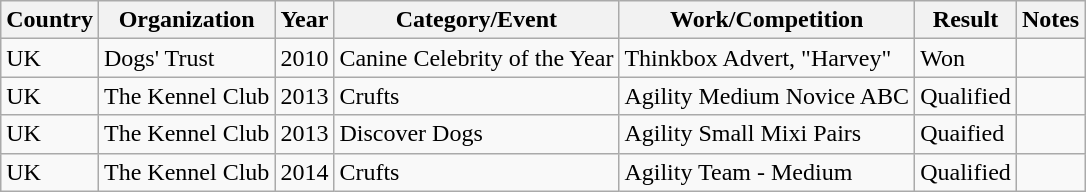<table class="wikitable">
<tr>
<th>Country</th>
<th>Organization</th>
<th>Year</th>
<th>Category/Event</th>
<th>Work/Competition</th>
<th>Result</th>
<th>Notes</th>
</tr>
<tr>
<td>UK</td>
<td>Dogs' Trust</td>
<td>2010</td>
<td>Canine Celebrity of the Year</td>
<td>Thinkbox Advert, "Harvey"</td>
<td>Won</td>
<td></td>
</tr>
<tr>
<td>UK</td>
<td>The Kennel Club</td>
<td>2013</td>
<td>Crufts</td>
<td>Agility Medium Novice ABC</td>
<td>Qualified</td>
<td></td>
</tr>
<tr>
<td>UK</td>
<td>The Kennel Club</td>
<td>2013</td>
<td>Discover Dogs</td>
<td>Agility Small Mixi Pairs</td>
<td>Quaified</td>
<td></td>
</tr>
<tr>
<td>UK</td>
<td>The Kennel Club</td>
<td>2014</td>
<td>Crufts</td>
<td>Agility Team - Medium</td>
<td>Qualified</td>
<td></td>
</tr>
</table>
